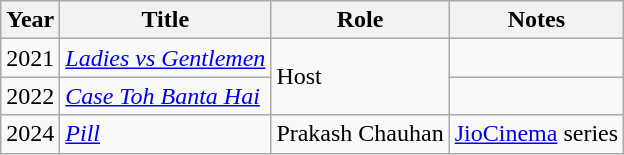<table class="wikitable sortable">
<tr>
<th>Year</th>
<th>Title</th>
<th>Role</th>
<th class="unsortable">Notes</th>
</tr>
<tr>
<td>2021</td>
<td><em><a href='#'>Ladies vs Gentlemen</a></em></td>
<td rowspan=2>Host</td>
<td></td>
</tr>
<tr>
<td>2022</td>
<td><em><a href='#'>Case Toh Banta Hai</a></em></td>
<td></td>
</tr>
<tr>
<td>2024</td>
<td><em><a href='#'>Pill</a></em></td>
<td>Prakash Chauhan</td>
<td><a href='#'>JioCinema</a> series</td>
</tr>
</table>
